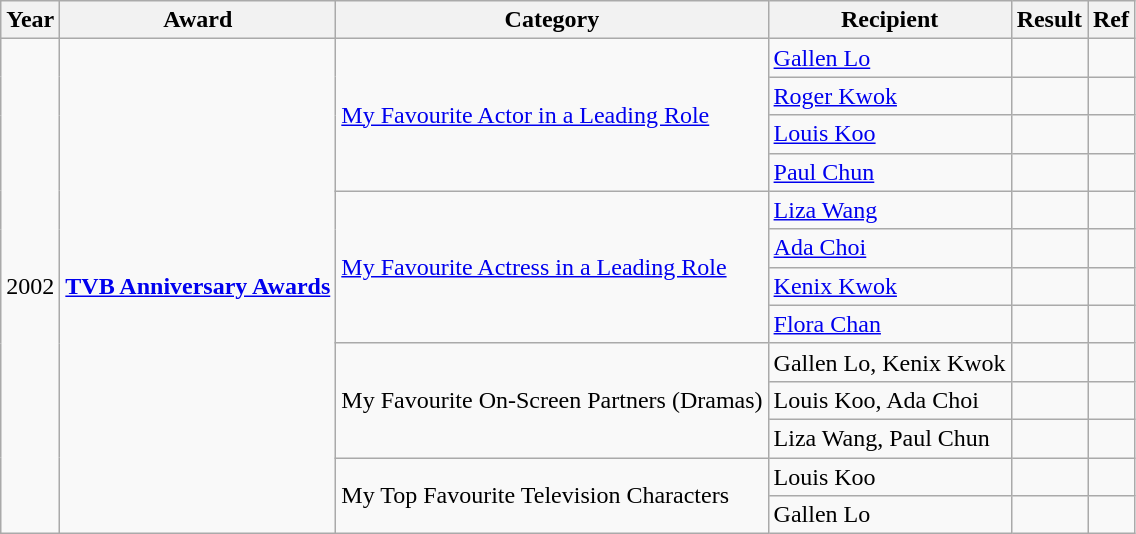<table class="wikitable">
<tr>
<th>Year</th>
<th>Award</th>
<th>Category</th>
<th>Recipient</th>
<th>Result</th>
<th>Ref</th>
</tr>
<tr>
<td rowspan="13">2002</td>
<td rowspan="13"><strong><a href='#'>TVB Anniversary Awards</a></strong></td>
<td rowspan="4"><a href='#'>My Favourite Actor in a Leading Role</a></td>
<td><a href='#'>Gallen Lo</a></td>
<td></td>
<td></td>
</tr>
<tr>
<td><a href='#'>Roger Kwok</a></td>
<td></td>
<td></td>
</tr>
<tr>
<td><a href='#'>Louis Koo</a></td>
<td></td>
<td></td>
</tr>
<tr>
<td><a href='#'>Paul Chun</a></td>
<td></td>
<td></td>
</tr>
<tr>
<td rowspan="4"><a href='#'>My Favourite Actress in a Leading Role</a></td>
<td><a href='#'>Liza Wang</a></td>
<td></td>
<td></td>
</tr>
<tr>
<td><a href='#'>Ada Choi</a></td>
<td></td>
<td></td>
</tr>
<tr>
<td><a href='#'>Kenix Kwok</a></td>
<td></td>
<td></td>
</tr>
<tr>
<td><a href='#'>Flora Chan</a></td>
<td></td>
<td></td>
</tr>
<tr>
<td rowspan="3">My Favourite On-Screen Partners (Dramas)</td>
<td>Gallen Lo, Kenix Kwok</td>
<td></td>
<td></td>
</tr>
<tr>
<td>Louis Koo, Ada Choi</td>
<td></td>
<td></td>
</tr>
<tr>
<td>Liza Wang, Paul Chun</td>
<td></td>
<td></td>
</tr>
<tr>
<td rowspan="2">My Top Favourite Television Characters</td>
<td>Louis Koo</td>
<td></td>
<td></td>
</tr>
<tr>
<td>Gallen Lo</td>
<td></td>
<td></td>
</tr>
</table>
